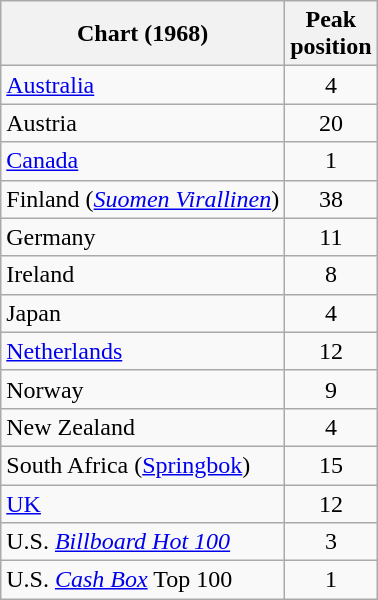<table class="wikitable sortable">
<tr>
<th align="left">Chart (1968)</th>
<th align="left">Peak<br>position</th>
</tr>
<tr>
<td align="left"><a href='#'>Australia</a></td>
<td style="text-align:center;">4</td>
</tr>
<tr>
<td align="left">Austria</td>
<td style="text-align:center;">20</td>
</tr>
<tr>
<td align="left"><a href='#'>Canada</a></td>
<td style="text-align:center;">1</td>
</tr>
<tr>
<td>Finland (<a href='#'><em>Suomen Virallinen</em></a>)</td>
<td style="text-align:center;">38</td>
</tr>
<tr>
<td>Germany</td>
<td style="text-align:center;">11</td>
</tr>
<tr>
<td align="left">Ireland</td>
<td style="text-align:center;">8</td>
</tr>
<tr>
<td>Japan</td>
<td style="text-align:center;">4</td>
</tr>
<tr>
<td align="left"><a href='#'>Netherlands</a></td>
<td style="text-align:center;">12</td>
</tr>
<tr>
<td align="left">Norway</td>
<td style="text-align:center;">9</td>
</tr>
<tr>
<td align="left">New Zealand </td>
<td style="text-align:center;">4</td>
</tr>
<tr>
<td>South Africa (<a href='#'>Springbok</a>)</td>
<td align="center">15</td>
</tr>
<tr>
<td align="left"><a href='#'>UK</a></td>
<td style="text-align:center;">12</td>
</tr>
<tr>
<td align="left">U.S. <em><a href='#'>Billboard Hot 100</a></em></td>
<td style="text-align:center;">3</td>
</tr>
<tr>
<td align="left">U.S. <em><a href='#'>Cash Box</a></em> Top 100 </td>
<td style="text-align:center;">1</td>
</tr>
</table>
